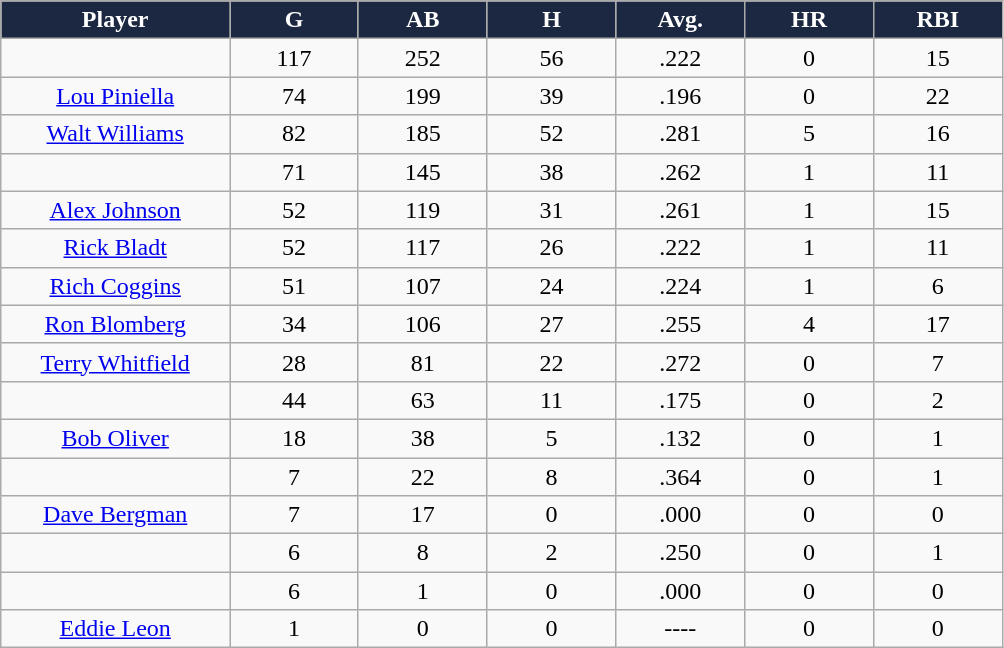<table class="wikitable sortable">
<tr>
<th style="background:#1c2841;color:white;" width="16%">Player</th>
<th style="background:#1c2841;color:white;" width="9%">G</th>
<th style="background:#1c2841;color:white;" width="9%">AB</th>
<th style="background:#1c2841;color:white;" width="9%">H</th>
<th style="background:#1c2841;color:white;" width="9%">Avg.</th>
<th style="background:#1c2841;color:white;" width="9%">HR</th>
<th style="background:#1c2841;color:white;" width="9%">RBI</th>
</tr>
<tr align="center">
<td></td>
<td>117</td>
<td>252</td>
<td>56</td>
<td>.222</td>
<td>0</td>
<td>15</td>
</tr>
<tr align="center">
<td><a href='#'>Lou Piniella</a></td>
<td>74</td>
<td>199</td>
<td>39</td>
<td>.196</td>
<td>0</td>
<td>22</td>
</tr>
<tr align="center">
<td><a href='#'>Walt Williams</a></td>
<td>82</td>
<td>185</td>
<td>52</td>
<td>.281</td>
<td>5</td>
<td>16</td>
</tr>
<tr align="center">
<td></td>
<td>71</td>
<td>145</td>
<td>38</td>
<td>.262</td>
<td>1</td>
<td>11</td>
</tr>
<tr align="center">
<td><a href='#'>Alex Johnson</a></td>
<td>52</td>
<td>119</td>
<td>31</td>
<td>.261</td>
<td>1</td>
<td>15</td>
</tr>
<tr align="center">
<td><a href='#'>Rick Bladt</a></td>
<td>52</td>
<td>117</td>
<td>26</td>
<td>.222</td>
<td>1</td>
<td>11</td>
</tr>
<tr align="center">
<td><a href='#'>Rich Coggins</a></td>
<td>51</td>
<td>107</td>
<td>24</td>
<td>.224</td>
<td>1</td>
<td>6</td>
</tr>
<tr align="center">
<td><a href='#'>Ron Blomberg</a></td>
<td>34</td>
<td>106</td>
<td>27</td>
<td>.255</td>
<td>4</td>
<td>17</td>
</tr>
<tr align="center">
<td><a href='#'>Terry Whitfield</a></td>
<td>28</td>
<td>81</td>
<td>22</td>
<td>.272</td>
<td>0</td>
<td>7</td>
</tr>
<tr align="center">
<td></td>
<td>44</td>
<td>63</td>
<td>11</td>
<td>.175</td>
<td>0</td>
<td>2</td>
</tr>
<tr align="center">
<td><a href='#'>Bob Oliver</a></td>
<td>18</td>
<td>38</td>
<td>5</td>
<td>.132</td>
<td>0</td>
<td>1</td>
</tr>
<tr align="center">
<td></td>
<td>7</td>
<td>22</td>
<td>8</td>
<td>.364</td>
<td>0</td>
<td>1</td>
</tr>
<tr align="center">
<td><a href='#'>Dave Bergman</a></td>
<td>7</td>
<td>17</td>
<td>0</td>
<td>.000</td>
<td>0</td>
<td>0</td>
</tr>
<tr align="center">
<td></td>
<td>6</td>
<td>8</td>
<td>2</td>
<td>.250</td>
<td>0</td>
<td>1</td>
</tr>
<tr align="center">
<td></td>
<td>6</td>
<td>1</td>
<td>0</td>
<td>.000</td>
<td>0</td>
<td>0</td>
</tr>
<tr align="center">
<td><a href='#'>Eddie Leon</a></td>
<td>1</td>
<td>0</td>
<td>0</td>
<td>----</td>
<td>0</td>
<td>0</td>
</tr>
</table>
